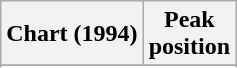<table class="wikitable sortable plainrowheaders" style="text-align:center">
<tr>
<th>Chart (1994)</th>
<th>Peak<br>position</th>
</tr>
<tr>
</tr>
<tr>
</tr>
</table>
